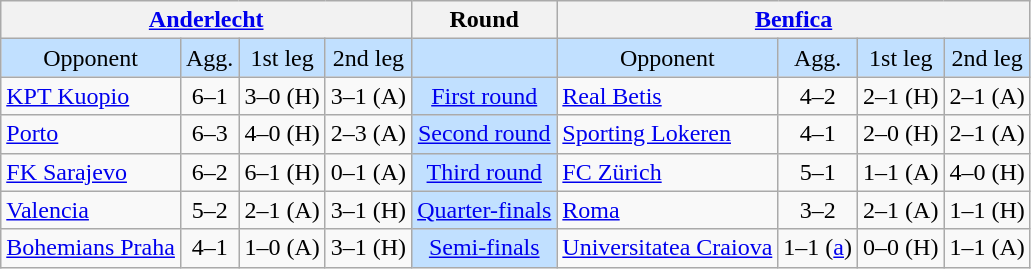<table class="wikitable" style="text-align:center">
<tr>
<th colspan=4> <a href='#'>Anderlecht</a></th>
<th>Round</th>
<th colspan=4> <a href='#'>Benfica</a></th>
</tr>
<tr style="background:#c1e0ff">
<td>Opponent</td>
<td>Agg.</td>
<td>1st leg</td>
<td>2nd leg</td>
<td></td>
<td>Opponent</td>
<td>Agg.</td>
<td>1st leg</td>
<td>2nd leg</td>
</tr>
<tr>
<td align=left> <a href='#'>KPT Kuopio</a></td>
<td>6–1</td>
<td>3–0 (H)</td>
<td>3–1 (A)</td>
<td style="background:#c1e0ff;"><a href='#'>First round</a></td>
<td align=left> <a href='#'>Real Betis</a></td>
<td>4–2</td>
<td>2–1 (H)</td>
<td>2–1 (A)</td>
</tr>
<tr>
<td align=left> <a href='#'>Porto</a></td>
<td>6–3</td>
<td>4–0 (H)</td>
<td>2–3 (A)</td>
<td style="background:#c1e0ff;"><a href='#'>Second round</a></td>
<td align=left> <a href='#'>Sporting Lokeren</a></td>
<td>4–1</td>
<td>2–0 (H)</td>
<td>2–1 (A)</td>
</tr>
<tr>
<td align=left> <a href='#'>FK Sarajevo</a></td>
<td>6–2</td>
<td>6–1 (H)</td>
<td>0–1 (A)</td>
<td style="background:#c1e0ff;"><a href='#'>Third round</a></td>
<td align=left> <a href='#'>FC Zürich</a></td>
<td>5–1</td>
<td>1–1 (A)</td>
<td>4–0 (H)</td>
</tr>
<tr>
<td align=left> <a href='#'>Valencia</a></td>
<td>5–2</td>
<td>2–1 (A)</td>
<td>3–1 (H)</td>
<td style="background:#c1e0ff;"><a href='#'>Quarter-finals</a></td>
<td align=left> <a href='#'>Roma</a></td>
<td>3–2</td>
<td>2–1 (A)</td>
<td>1–1 (H)</td>
</tr>
<tr>
<td align=left> <a href='#'>Bohemians Praha</a></td>
<td>4–1</td>
<td>1–0 (A)</td>
<td>3–1 (H)</td>
<td style="background:#c1e0ff;"><a href='#'>Semi-finals</a></td>
<td align=left> <a href='#'>Universitatea Craiova</a></td>
<td>1–1 (<a href='#'>a</a>)</td>
<td>0–0 (H)</td>
<td>1–1 (A)</td>
</tr>
</table>
